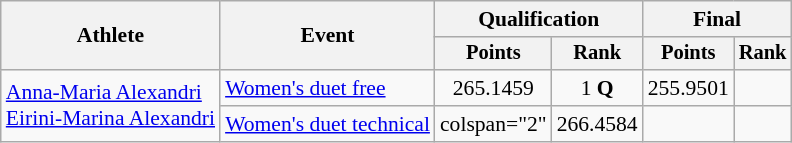<table class="wikitable" style="text-align:center; font-size:90%">
<tr>
<th rowspan="2">Athlete</th>
<th rowspan="2">Event</th>
<th colspan="2">Qualification</th>
<th colspan="2">Final</th>
</tr>
<tr style="font-size:95%">
<th>Points</th>
<th>Rank</th>
<th>Points</th>
<th>Rank</th>
</tr>
<tr>
<td align="left" rowspan="2"><a href='#'>Anna-Maria Alexandri</a><br><a href='#'>Eirini-Marina Alexandri</a></td>
<td align="left"><a href='#'>Women's duet free</a></td>
<td>265.1459</td>
<td>1 <strong>Q</strong></td>
<td>255.9501</td>
<td></td>
</tr>
<tr>
<td align="left"><a href='#'>Women's duet technical</a></td>
<td>colspan="2" </td>
<td>266.4584</td>
<td></td>
</tr>
</table>
